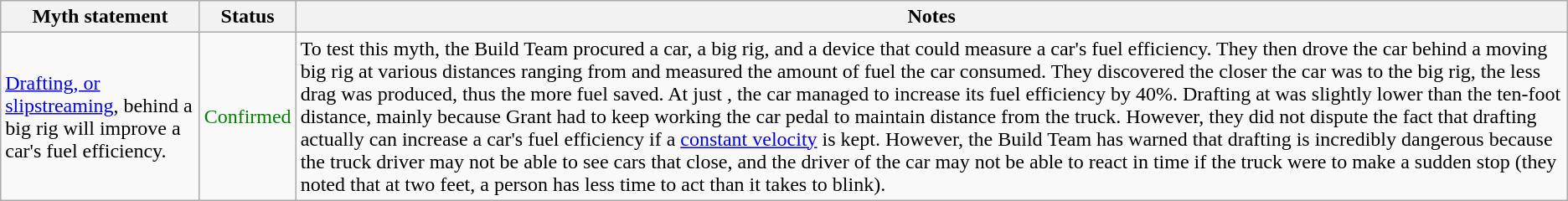<table class="wikitable plainrowheaders">
<tr>
<th>Myth statement</th>
<th>Status</th>
<th>Notes</th>
</tr>
<tr>
<td><a href='#'>Drafting, or slipstreaming</a>, behind a big rig will improve a car's fuel efficiency.</td>
<td style="color:green">Confirmed</td>
<td>To test this myth, the Build Team procured a car, a big rig, and a device that could measure a car's fuel efficiency. They then drove the car behind a moving big rig at various distances ranging from  and measured the amount of fuel the car consumed. They discovered the closer the car was to the big rig, the less drag was produced, thus the more fuel saved. At just , the car managed to increase its fuel efficiency by 40%. Drafting at  was slightly lower than the ten-foot distance, mainly because Grant had to keep working the car pedal to maintain distance from the truck. However, they did not dispute the fact that drafting actually can increase a car's fuel efficiency if a <a href='#'>constant velocity</a> is kept. However, the Build Team has warned that drafting is incredibly dangerous because the truck driver may not be able to see cars that close, and the driver of the car may not be able to react in time if the truck were to make a sudden stop (they noted that at two feet, a person has less time to act than it takes to blink).</td>
</tr>
</table>
